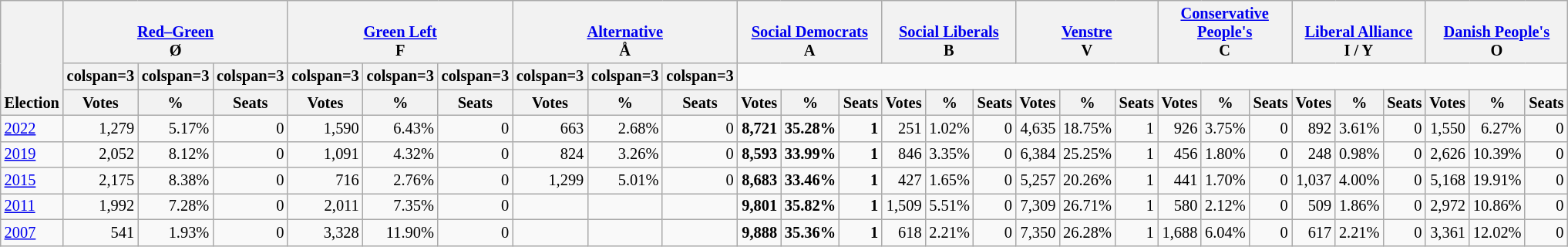<table class="wikitable" border="1" style="font-size:85%; text-align:right;">
<tr>
<th style="text-align:left;" valign=bottom rowspan=3>Election</th>
<th valign=bottom colspan=3><a href='#'>Red–Green</a><br>Ø</th>
<th valign=bottom colspan=3><a href='#'>Green Left</a><br>F</th>
<th valign=bottom colspan=3><a href='#'>Alternative</a><br>Å</th>
<th valign=bottom colspan=3><a href='#'>Social Democrats</a><br>A</th>
<th valign=bottom colspan=3><a href='#'>Social Liberals</a><br>B</th>
<th valign=bottom colspan=3><a href='#'>Venstre</a><br>V</th>
<th valign=bottom colspan=3><a href='#'>Conservative People's</a><br>C</th>
<th valign=bottom colspan=3><a href='#'>Liberal Alliance</a><br>I / Y</th>
<th valign=bottom colspan=3><a href='#'>Danish People's</a><br>O</th>
</tr>
<tr>
<th>colspan=3 </th>
<th>colspan=3 </th>
<th>colspan=3 </th>
<th>colspan=3 </th>
<th>colspan=3 </th>
<th>colspan=3 </th>
<th>colspan=3 </th>
<th>colspan=3 </th>
<th>colspan=3 </th>
</tr>
<tr>
<th>Votes</th>
<th>%</th>
<th>Seats</th>
<th>Votes</th>
<th>%</th>
<th>Seats</th>
<th>Votes</th>
<th>%</th>
<th>Seats</th>
<th>Votes</th>
<th>%</th>
<th>Seats</th>
<th>Votes</th>
<th>%</th>
<th>Seats</th>
<th>Votes</th>
<th>%</th>
<th>Seats</th>
<th>Votes</th>
<th>%</th>
<th>Seats</th>
<th>Votes</th>
<th>%</th>
<th>Seats</th>
<th>Votes</th>
<th>%</th>
<th>Seats</th>
</tr>
<tr>
<td align=left><a href='#'>2022</a></td>
<td>1,279</td>
<td>5.17%</td>
<td>0</td>
<td>1,590</td>
<td>6.43%</td>
<td>0</td>
<td>663</td>
<td>2.68%</td>
<td>0</td>
<td><strong>8,721</strong></td>
<td><strong>35.28%</strong></td>
<td><strong>1</strong></td>
<td>251</td>
<td>1.02%</td>
<td>0</td>
<td>4,635</td>
<td>18.75%</td>
<td>1</td>
<td>926</td>
<td>3.75%</td>
<td>0</td>
<td>892</td>
<td>3.61%</td>
<td>0</td>
<td>1,550</td>
<td>6.27%</td>
<td>0</td>
</tr>
<tr>
<td align=left><a href='#'>2019</a></td>
<td>2,052</td>
<td>8.12%</td>
<td>0</td>
<td>1,091</td>
<td>4.32%</td>
<td>0</td>
<td>824</td>
<td>3.26%</td>
<td>0</td>
<td><strong>8,593</strong></td>
<td><strong>33.99%</strong></td>
<td><strong>1</strong></td>
<td>846</td>
<td>3.35%</td>
<td>0</td>
<td>6,384</td>
<td>25.25%</td>
<td>1</td>
<td>456</td>
<td>1.80%</td>
<td>0</td>
<td>248</td>
<td>0.98%</td>
<td>0</td>
<td>2,626</td>
<td>10.39%</td>
<td>0</td>
</tr>
<tr>
<td align=left><a href='#'>2015</a></td>
<td>2,175</td>
<td>8.38%</td>
<td>0</td>
<td>716</td>
<td>2.76%</td>
<td>0</td>
<td>1,299</td>
<td>5.01%</td>
<td>0</td>
<td><strong>8,683</strong></td>
<td><strong>33.46%</strong></td>
<td><strong>1</strong></td>
<td>427</td>
<td>1.65%</td>
<td>0</td>
<td>5,257</td>
<td>20.26%</td>
<td>1</td>
<td>441</td>
<td>1.70%</td>
<td>0</td>
<td>1,037</td>
<td>4.00%</td>
<td>0</td>
<td>5,168</td>
<td>19.91%</td>
<td>0</td>
</tr>
<tr>
<td align=left><a href='#'>2011</a></td>
<td>1,992</td>
<td>7.28%</td>
<td>0</td>
<td>2,011</td>
<td>7.35%</td>
<td>0</td>
<td></td>
<td></td>
<td></td>
<td><strong>9,801</strong></td>
<td><strong>35.82%</strong></td>
<td><strong>1</strong></td>
<td>1,509</td>
<td>5.51%</td>
<td>0</td>
<td>7,309</td>
<td>26.71%</td>
<td>1</td>
<td>580</td>
<td>2.12%</td>
<td>0</td>
<td>509</td>
<td>1.86%</td>
<td>0</td>
<td>2,972</td>
<td>10.86%</td>
<td>0</td>
</tr>
<tr>
<td align=left><a href='#'>2007</a></td>
<td>541</td>
<td>1.93%</td>
<td>0</td>
<td>3,328</td>
<td>11.90%</td>
<td>0</td>
<td></td>
<td></td>
<td></td>
<td><strong>9,888</strong></td>
<td><strong>35.36%</strong></td>
<td><strong>1</strong></td>
<td>618</td>
<td>2.21%</td>
<td>0</td>
<td>7,350</td>
<td>26.28%</td>
<td>1</td>
<td>1,688</td>
<td>6.04%</td>
<td>0</td>
<td>617</td>
<td>2.21%</td>
<td>0</td>
<td>3,361</td>
<td>12.02%</td>
<td>0</td>
</tr>
</table>
